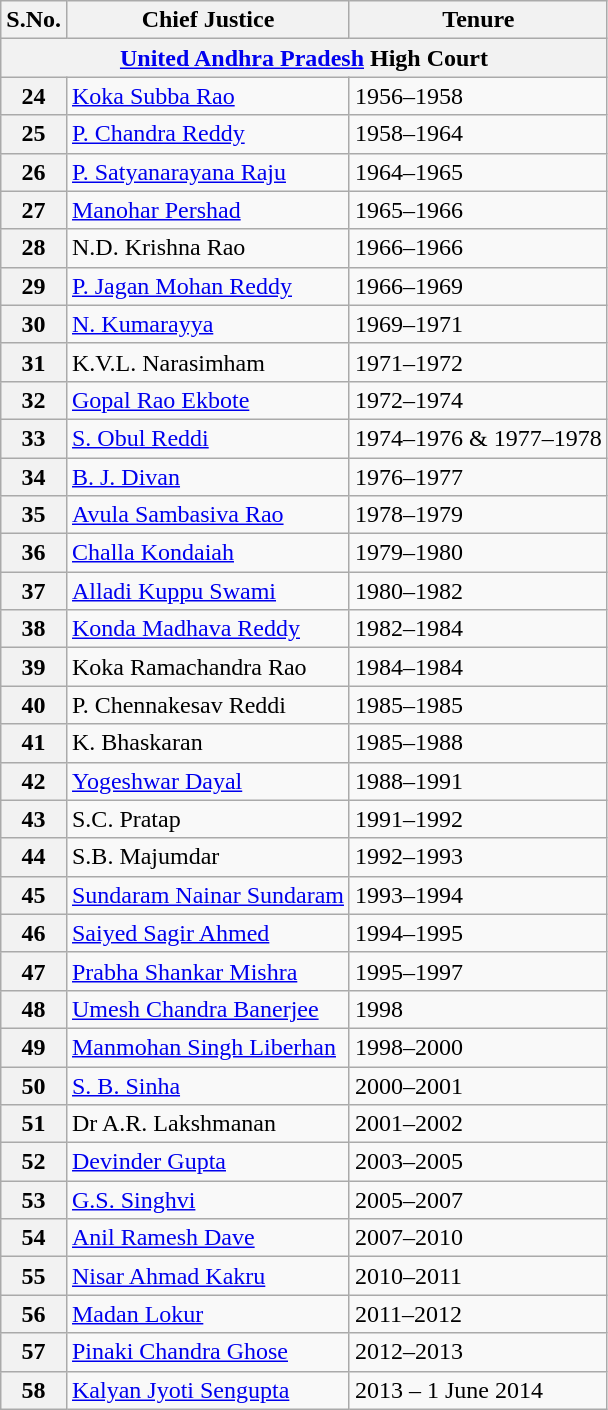<table class="wikitable sortable">
<tr>
<th>S.No.</th>
<th>Chief Justice</th>
<th>Tenure</th>
</tr>
<tr>
<th colspan="3"><a href='#'>United Andhra Pradesh</a> High Court</th>
</tr>
<tr>
<th>24</th>
<td><a href='#'>Koka Subba Rao</a></td>
<td>1956–1958</td>
</tr>
<tr>
<th>25</th>
<td><a href='#'>P. Chandra Reddy</a></td>
<td>1958–1964</td>
</tr>
<tr>
<th>26</th>
<td><a href='#'>P. Satyanarayana Raju</a></td>
<td>1964–1965</td>
</tr>
<tr>
<th>27</th>
<td><a href='#'>Manohar Pershad</a></td>
<td>1965–1966</td>
</tr>
<tr>
<th>28</th>
<td>N.D. Krishna Rao</td>
<td>1966–1966</td>
</tr>
<tr>
<th>29</th>
<td><a href='#'>P. Jagan Mohan Reddy</a></td>
<td>1966–1969</td>
</tr>
<tr>
<th>30</th>
<td><a href='#'>N. Kumarayya</a></td>
<td>1969–1971</td>
</tr>
<tr>
<th>31</th>
<td>K.V.L. Narasimham</td>
<td>1971–1972</td>
</tr>
<tr>
<th>32</th>
<td><a href='#'>Gopal Rao Ekbote</a></td>
<td>1972–1974</td>
</tr>
<tr>
<th>33</th>
<td><a href='#'>S. Obul Reddi</a></td>
<td>1974–1976 & 1977–1978</td>
</tr>
<tr>
<th>34</th>
<td><a href='#'>B. J. Divan</a></td>
<td>1976–1977</td>
</tr>
<tr>
<th>35</th>
<td><a href='#'>Avula Sambasiva Rao</a></td>
<td>1978–1979</td>
</tr>
<tr>
<th>36</th>
<td><a href='#'>Challa Kondaiah</a></td>
<td>1979–1980</td>
</tr>
<tr>
<th>37</th>
<td><a href='#'>Alladi Kuppu Swami</a></td>
<td>1980–1982</td>
</tr>
<tr>
<th>38</th>
<td><a href='#'>Konda Madhava Reddy</a></td>
<td>1982–1984</td>
</tr>
<tr>
<th>39</th>
<td>Koka Ramachandra Rao</td>
<td>1984–1984</td>
</tr>
<tr>
<th>40</th>
<td>P. Chennakesav Reddi</td>
<td>1985–1985</td>
</tr>
<tr>
<th>41</th>
<td>K. Bhaskaran</td>
<td>1985–1988</td>
</tr>
<tr>
<th>42</th>
<td><a href='#'>Yogeshwar Dayal</a></td>
<td>1988–1991</td>
</tr>
<tr>
<th>43</th>
<td>S.C. Pratap</td>
<td>1991–1992</td>
</tr>
<tr>
<th>44</th>
<td>S.B. Majumdar</td>
<td>1992–1993</td>
</tr>
<tr>
<th>45</th>
<td><a href='#'>Sundaram Nainar Sundaram</a></td>
<td>1993–1994</td>
</tr>
<tr>
<th>46</th>
<td><a href='#'>Saiyed Sagir Ahmed</a></td>
<td>1994–1995</td>
</tr>
<tr>
<th>47</th>
<td><a href='#'>Prabha Shankar Mishra</a></td>
<td>1995–1997</td>
</tr>
<tr>
<th>48</th>
<td><a href='#'>Umesh Chandra Banerjee</a></td>
<td>1998</td>
</tr>
<tr>
<th>49</th>
<td><a href='#'>Manmohan Singh Liberhan</a></td>
<td>1998–2000</td>
</tr>
<tr>
<th>50</th>
<td><a href='#'>S. B. Sinha</a></td>
<td>2000–2001</td>
</tr>
<tr>
<th>51</th>
<td>Dr A.R. Lakshmanan</td>
<td>2001–2002</td>
</tr>
<tr>
<th>52</th>
<td><a href='#'>Devinder Gupta</a></td>
<td>2003–2005</td>
</tr>
<tr>
<th>53</th>
<td><a href='#'>G.S. Singhvi</a></td>
<td>2005–2007</td>
</tr>
<tr>
<th>54</th>
<td><a href='#'>Anil Ramesh Dave</a></td>
<td>2007–2010</td>
</tr>
<tr>
<th>55</th>
<td><a href='#'>Nisar Ahmad Kakru</a></td>
<td>2010–2011</td>
</tr>
<tr>
<th>56</th>
<td><a href='#'>Madan Lokur</a></td>
<td>2011–2012</td>
</tr>
<tr>
<th>57</th>
<td><a href='#'>Pinaki Chandra Ghose</a></td>
<td>2012–2013</td>
</tr>
<tr>
<th>58</th>
<td><a href='#'>Kalyan Jyoti Sengupta</a></td>
<td>2013 – 1 June 2014</td>
</tr>
</table>
